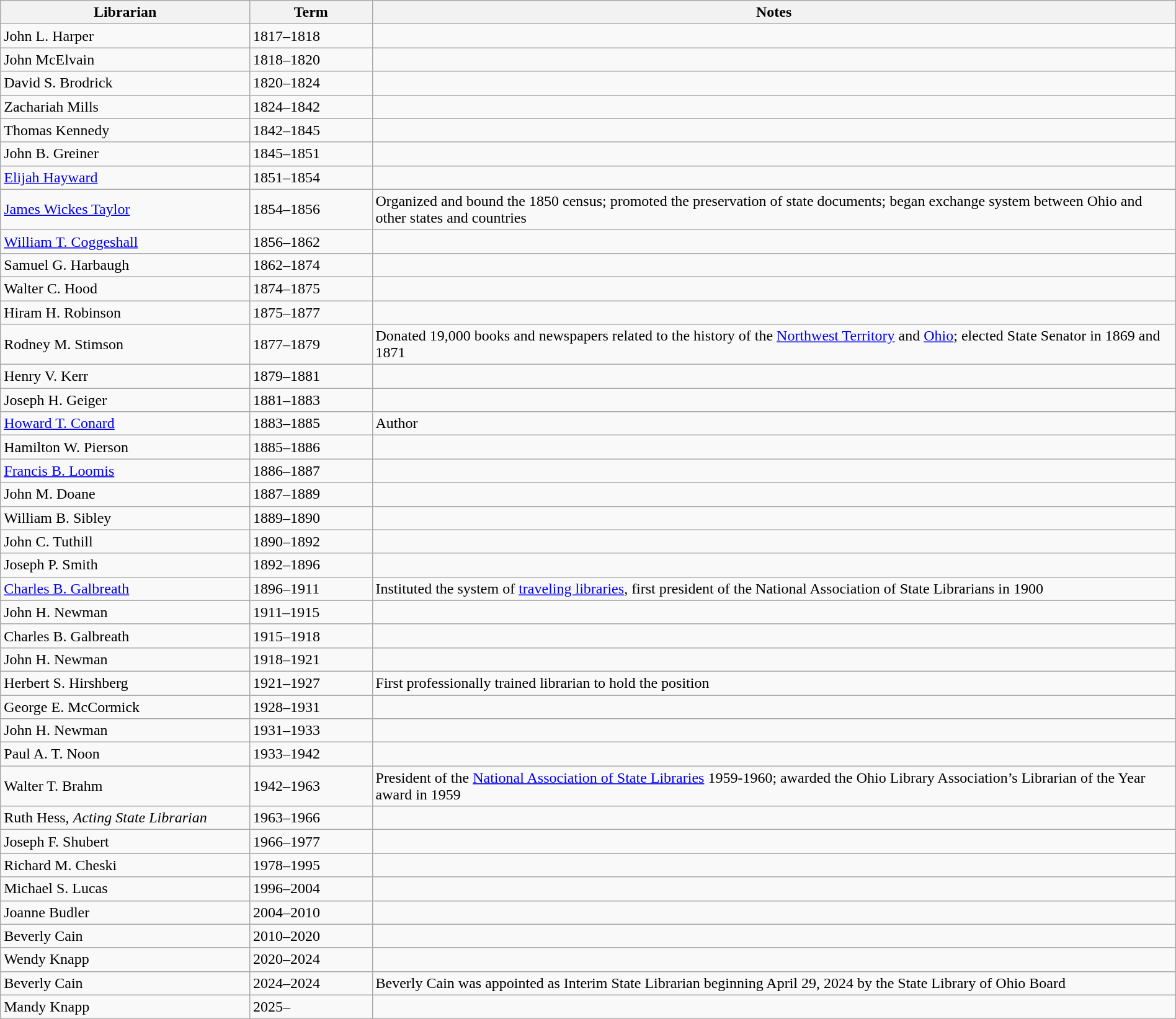<table class="wikitable" border="0"; style="text-align:left; width:100%; ">
<tr>
<th scope="col" width="150">Librarian</th>
<th scope="col" width="70">Term</th>
<th scope="col" width="500">Notes</th>
</tr>
<tr>
<td>John L. Harper</td>
<td>1817–1818</td>
<td></td>
</tr>
<tr>
<td>John McElvain</td>
<td>1818–1820</td>
<td></td>
</tr>
<tr>
<td>David S. Brodrick</td>
<td>1820–1824</td>
<td></td>
</tr>
<tr>
<td>Zachariah Mills</td>
<td>1824–1842</td>
<td></td>
</tr>
<tr>
<td>Thomas Kennedy</td>
<td>1842–1845</td>
<td></td>
</tr>
<tr>
<td>John B. Greiner</td>
<td>1845–1851</td>
<td></td>
</tr>
<tr>
<td><a href='#'>Elijah Hayward</a></td>
<td>1851–1854</td>
<td></td>
</tr>
<tr>
<td><a href='#'>James Wickes Taylor</a></td>
<td>1854–1856</td>
<td>Organized and bound the 1850 census; promoted the preservation of state documents; began exchange system between Ohio and other states and countries</td>
</tr>
<tr>
<td><a href='#'>William T. Coggeshall</a></td>
<td>1856–1862</td>
<td></td>
</tr>
<tr>
<td>Samuel G. Harbaugh</td>
<td>1862–1874</td>
<td></td>
</tr>
<tr>
<td>Walter C. Hood</td>
<td>1874–1875</td>
<td></td>
</tr>
<tr>
<td>Hiram H. Robinson</td>
<td>1875–1877</td>
<td></td>
</tr>
<tr>
<td>Rodney M. Stimson</td>
<td>1877–1879</td>
<td>Donated 19,000 books and newspapers related to the history of the <a href='#'>Northwest Territory</a> and <a href='#'>Ohio</a>; elected State Senator in 1869 and 1871</td>
</tr>
<tr>
<td>Henry V. Kerr</td>
<td>1879–1881</td>
<td></td>
</tr>
<tr>
<td>Joseph H. Geiger</td>
<td>1881–1883</td>
<td></td>
</tr>
<tr>
<td><a href='#'>Howard T. Conard</a></td>
<td>1883–1885</td>
<td>Author</td>
</tr>
<tr>
<td>Hamilton W. Pierson</td>
<td>1885–1886</td>
<td></td>
</tr>
<tr>
<td><a href='#'>Francis B. Loomis</a></td>
<td>1886–1887</td>
<td></td>
</tr>
<tr>
<td>John M. Doane</td>
<td>1887–1889</td>
<td></td>
</tr>
<tr>
<td>William B. Sibley</td>
<td>1889–1890</td>
<td></td>
</tr>
<tr>
<td>John C. Tuthill</td>
<td>1890–1892</td>
<td></td>
</tr>
<tr>
<td>Joseph P. Smith</td>
<td>1892–1896</td>
<td></td>
</tr>
<tr>
<td><a href='#'>Charles B. Galbreath</a></td>
<td>1896–1911</td>
<td>Instituted the system of <a href='#'>traveling libraries</a>, first president of the National Association of State Librarians in 1900</td>
</tr>
<tr>
<td>John H. Newman</td>
<td>1911–1915</td>
<td></td>
</tr>
<tr>
<td>Charles B. Galbreath</td>
<td>1915–1918</td>
<td></td>
</tr>
<tr>
<td>John H. Newman</td>
<td>1918–1921</td>
<td></td>
</tr>
<tr>
<td>Herbert S. Hirshberg</td>
<td>1921–1927</td>
<td>First professionally trained librarian to hold the position</td>
</tr>
<tr>
<td>George E. McCormick</td>
<td>1928–1931</td>
<td></td>
</tr>
<tr>
<td>John H. Newman</td>
<td>1931–1933</td>
<td></td>
</tr>
<tr>
<td>Paul A. T. Noon</td>
<td>1933–1942</td>
<td></td>
</tr>
<tr>
<td>Walter T. Brahm</td>
<td>1942–1963</td>
<td>President of the <a href='#'>National Association of State Libraries</a> 1959-1960; awarded the Ohio Library Association’s Librarian of the Year award in 1959</td>
</tr>
<tr>
<td>Ruth Hess, <em>Acting State Librarian</em></td>
<td>1963–1966</td>
<td></td>
</tr>
<tr>
<td>Joseph F. Shubert</td>
<td>1966–1977</td>
<td></td>
</tr>
<tr>
<td>Richard M. Cheski</td>
<td>1978–1995</td>
<td></td>
</tr>
<tr>
<td>Michael S. Lucas</td>
<td>1996–2004</td>
<td></td>
</tr>
<tr>
<td>Joanne Budler</td>
<td>2004–2010</td>
<td></td>
</tr>
<tr>
<td>Beverly Cain</td>
<td>2010–2020</td>
<td></td>
</tr>
<tr>
<td>Wendy Knapp</td>
<td>2020–2024</td>
<td></td>
</tr>
<tr>
<td>Beverly Cain</td>
<td>2024–2024</td>
<td>Beverly Cain was appointed as Interim State Librarian beginning April 29, 2024 by the State Library of Ohio Board</td>
</tr>
<tr>
<td>Mandy Knapp</td>
<td>2025–</td>
<td></td>
</tr>
</table>
